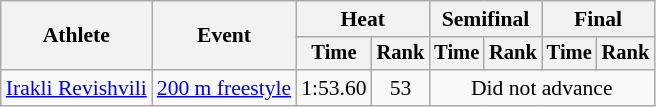<table class=wikitable style="font-size:90%">
<tr>
<th rowspan="2">Athlete</th>
<th rowspan="2">Event</th>
<th colspan="2">Heat</th>
<th colspan="2">Semifinal</th>
<th colspan="2">Final</th>
</tr>
<tr style="font-size:95%">
<th>Time</th>
<th>Rank</th>
<th>Time</th>
<th>Rank</th>
<th>Time</th>
<th>Rank</th>
</tr>
<tr align=center>
<td align=left><a href='#'>Irakli Revishvili</a></td>
<td align=left><a href='#'>200 m freestyle</a></td>
<td>1:53.60</td>
<td>53</td>
<td colspan=4>Did not advance</td>
</tr>
</table>
